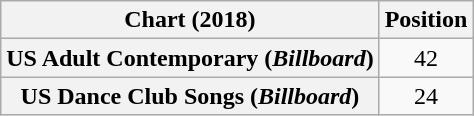<table class="wikitable sortable plainrowheaders" style="text-align:center;">
<tr>
<th>Chart (2018)</th>
<th>Position</th>
</tr>
<tr>
<th scope="row">US Adult Contemporary (<em>Billboard</em>)</th>
<td>42</td>
</tr>
<tr>
<th scope="row">US Dance Club Songs (<em>Billboard</em>)</th>
<td>24</td>
</tr>
</table>
